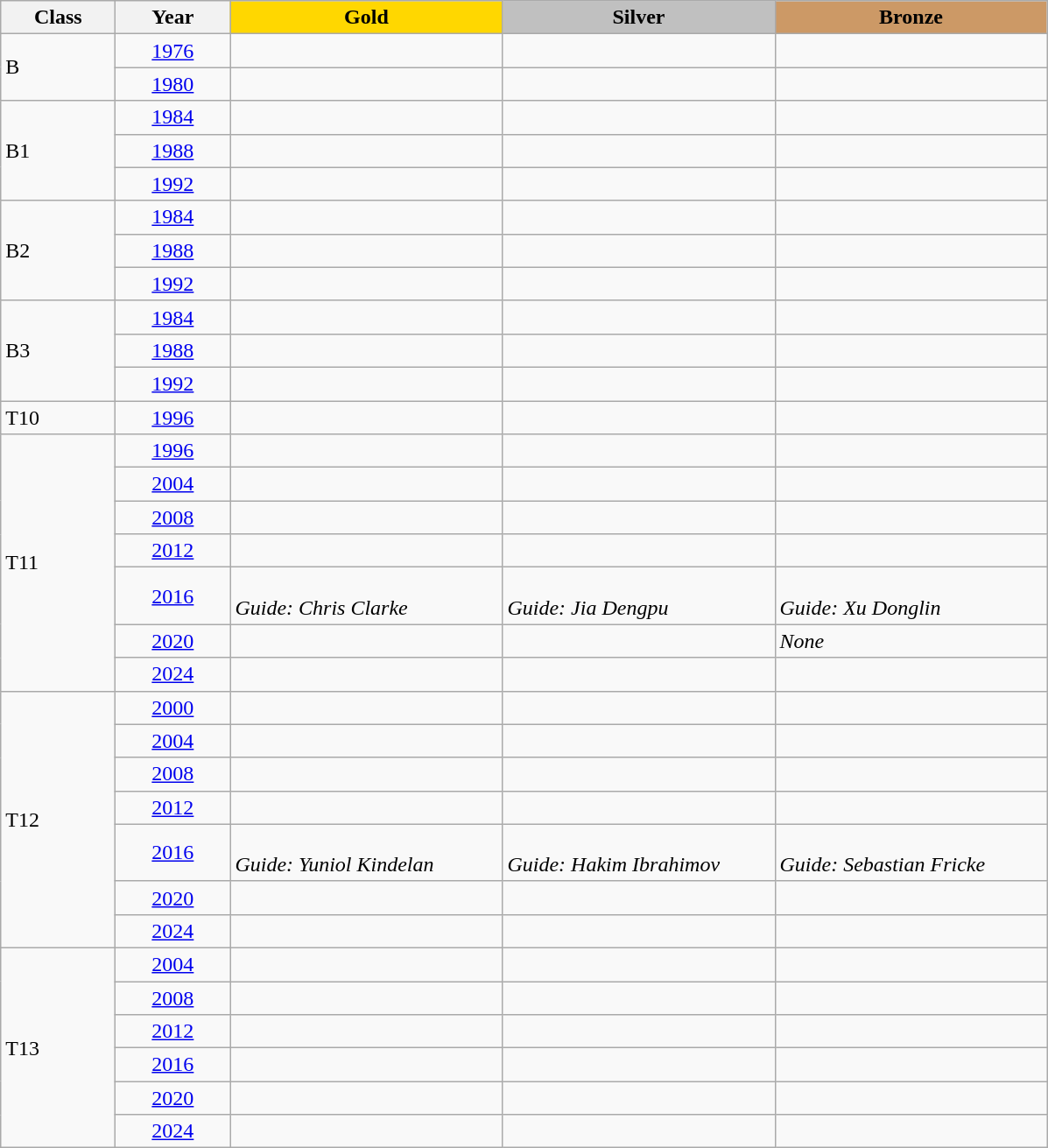<table class="wikitable">
<tr>
<th width=80>Class</th>
<th width=80>Year</th>
<td align=center width=200 bgcolor=gold><strong>Gold</strong></td>
<td align=center width=200 bgcolor=silver><strong>Silver</strong></td>
<td align=center width=200 bgcolor=cc9966><strong>Bronze</strong></td>
</tr>
<tr>
<td rowspan=2>B</td>
<td align=center><a href='#'>1976</a></td>
<td></td>
<td></td>
<td></td>
</tr>
<tr>
<td align=center><a href='#'>1980</a></td>
<td></td>
<td></td>
<td></td>
</tr>
<tr>
<td rowspan=3>B1</td>
<td align=center><a href='#'>1984</a></td>
<td></td>
<td></td>
<td></td>
</tr>
<tr>
<td align=center><a href='#'>1988</a></td>
<td></td>
<td></td>
<td></td>
</tr>
<tr>
<td align=center><a href='#'>1992</a></td>
<td></td>
<td></td>
<td></td>
</tr>
<tr>
<td rowspan=3>B2</td>
<td align=center><a href='#'>1984</a></td>
<td></td>
<td></td>
<td></td>
</tr>
<tr>
<td align=center><a href='#'>1988</a></td>
<td></td>
<td></td>
<td></td>
</tr>
<tr>
<td align=center><a href='#'>1992</a></td>
<td></td>
<td></td>
<td></td>
</tr>
<tr>
<td rowspan=3>B3</td>
<td align=center><a href='#'>1984</a></td>
<td></td>
<td></td>
<td></td>
</tr>
<tr>
<td align=center><a href='#'>1988</a></td>
<td></td>
<td></td>
<td></td>
</tr>
<tr>
<td align=center><a href='#'>1992</a></td>
<td></td>
<td></td>
<td></td>
</tr>
<tr>
<td>T10</td>
<td align=center><a href='#'>1996</a></td>
<td></td>
<td></td>
<td></td>
</tr>
<tr>
<td rowspan=7>T11</td>
<td align=center><a href='#'>1996</a></td>
<td></td>
<td></td>
<td></td>
</tr>
<tr>
<td align=center><a href='#'>2004</a></td>
<td></td>
<td></td>
<td></td>
</tr>
<tr>
<td align=center><a href='#'>2008</a></td>
<td></td>
<td></td>
<td></td>
</tr>
<tr>
<td align=center><a href='#'>2012</a></td>
<td></td>
<td></td>
<td></td>
</tr>
<tr>
<td align=center><a href='#'>2016</a></td>
<td><br><em>Guide: Chris Clarke</em></td>
<td><br><em>Guide: Jia Dengpu</em></td>
<td><br><em>Guide: Xu Donglin</em></td>
</tr>
<tr>
<td align=center><a href='#'>2020</a></td>
<td></td>
<td></td>
<td><em>None</em></td>
</tr>
<tr>
<td align=center><a href='#'>2024</a></td>
<td></td>
<td></td>
<td></td>
</tr>
<tr>
<td rowspan=7>T12</td>
<td align=center><a href='#'>2000</a></td>
<td></td>
<td></td>
<td></td>
</tr>
<tr>
<td align=center><a href='#'>2004</a></td>
<td></td>
<td></td>
<td></td>
</tr>
<tr>
<td align=center><a href='#'>2008</a></td>
<td></td>
<td></td>
<td></td>
</tr>
<tr>
<td align=center><a href='#'>2012</a></td>
<td></td>
<td></td>
<td></td>
</tr>
<tr>
<td align=center><a href='#'>2016</a></td>
<td><br><em>Guide: Yuniol Kindelan</em></td>
<td><br><em>Guide: Hakim Ibrahimov</em></td>
<td><br><em>Guide: Sebastian Fricke</em></td>
</tr>
<tr>
<td align=center><a href='#'>2020</a></td>
<td></td>
<td></td>
<td></td>
</tr>
<tr>
<td align=center><a href='#'>2024</a></td>
<td></td>
<td></td>
<td></td>
</tr>
<tr>
<td rowspan=6>T13</td>
<td align=center><a href='#'>2004</a></td>
<td></td>
<td></td>
<td></td>
</tr>
<tr>
<td align=center><a href='#'>2008</a></td>
<td></td>
<td></td>
<td></td>
</tr>
<tr>
<td align=center><a href='#'>2012</a></td>
<td></td>
<td></td>
<td></td>
</tr>
<tr>
<td align=center><a href='#'>2016</a></td>
<td></td>
<td></td>
<td></td>
</tr>
<tr>
<td align=center><a href='#'>2020</a></td>
<td></td>
<td></td>
<td></td>
</tr>
<tr>
<td align=center><a href='#'>2024</a></td>
<td></td>
<td></td>
<td></td>
</tr>
</table>
